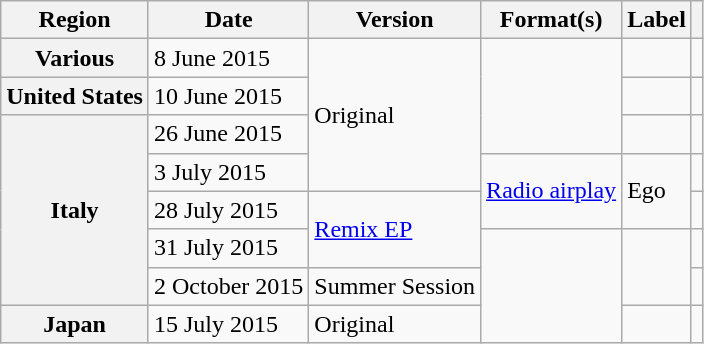<table class="wikitable plainrowheaders unsortable">
<tr>
<th scope="col">Region</th>
<th scope="col">Date</th>
<th scope="col">Version</th>
<th scope="col">Format(s)</th>
<th scope="col">Label</th>
<th scope="col"></th>
</tr>
<tr>
<th scope="row">Various</th>
<td>8 June 2015</td>
<td rowspan="4">Original</td>
<td rowspan="3"></td>
<td></td>
<td style="text-align:center;"></td>
</tr>
<tr>
<th scope="row">United States</th>
<td>10 June 2015</td>
<td></td>
<td style="text-align:center;"></td>
</tr>
<tr>
<th scope="row" rowspan="5">Italy</th>
<td>26 June 2015</td>
<td></td>
<td style="text-align:center;"></td>
</tr>
<tr>
<td>3 July 2015</td>
<td rowspan="2"><a href='#'>Radio airplay</a></td>
<td rowspan="2">Ego</td>
<td style="text-align:center;"></td>
</tr>
<tr>
<td>28 July 2015</td>
<td rowspan="2"><a href='#'>Remix EP</a></td>
<td style="text-align:center;"></td>
</tr>
<tr>
<td>31 July 2015</td>
<td rowspan="3"></td>
<td rowspan="2"></td>
<td style="text-align:center;"></td>
</tr>
<tr>
<td>2 October 2015</td>
<td>Summer Session</td>
<td style="text-align:center;"></td>
</tr>
<tr>
<th scope="row">Japan</th>
<td>15 July 2015</td>
<td>Original</td>
<td></td>
<td style="text-align:center;"></td>
</tr>
</table>
